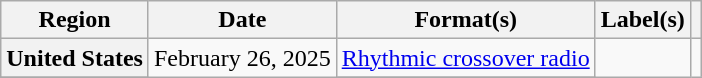<table class="wikitable plainrowheaders">
<tr>
<th scope="col">Region</th>
<th scope="col">Date</th>
<th scope="col">Format(s)</th>
<th scope="col">Label(s)</th>
<th scope="col"></th>
</tr>
<tr>
<th scope="row">United States</th>
<td rowspan="2">February 26, 2025</td>
<td><a href='#'>Rhythmic crossover radio</a></td>
<td rowspan="2"></td>
<td align="center" rowspan="2"></td>
</tr>
<tr>
</tr>
</table>
